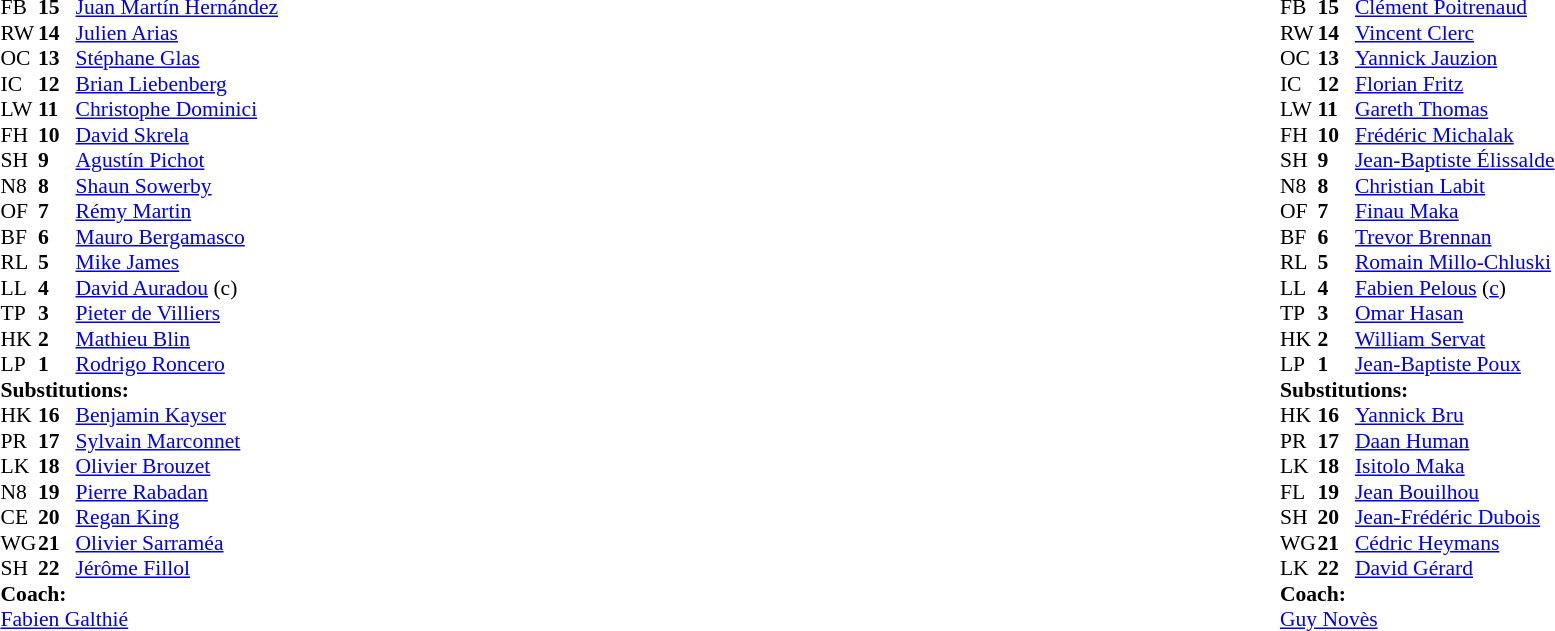<table width="100%">
<tr>
<td valign="top" width="50%"><br><table style="font-size: 90%" cellspacing="0" cellpadding="0">
<tr>
<th width="25"></th>
<th width="25"></th>
</tr>
<tr>
<td>FB</td>
<td><strong>15</strong></td>
<td> <a href='#'>Juan Martín Hernández</a></td>
</tr>
<tr>
<td>RW</td>
<td><strong>14</strong></td>
<td> <a href='#'>Julien Arias</a></td>
</tr>
<tr>
<td>OC</td>
<td><strong>13</strong></td>
<td> <a href='#'>Stéphane Glas</a></td>
</tr>
<tr>
<td>IC</td>
<td><strong>12</strong></td>
<td> <a href='#'>Brian Liebenberg</a></td>
</tr>
<tr>
<td>LW</td>
<td><strong>11</strong></td>
<td> <a href='#'>Christophe Dominici</a></td>
</tr>
<tr>
<td>FH</td>
<td><strong>10</strong></td>
<td> <a href='#'>David Skrela</a></td>
</tr>
<tr>
<td>SH</td>
<td><strong>9</strong></td>
<td> <a href='#'>Agustín Pichot</a></td>
</tr>
<tr>
<td>N8</td>
<td><strong>8</strong></td>
<td> <a href='#'>Shaun Sowerby</a></td>
</tr>
<tr>
<td>OF</td>
<td><strong>7</strong></td>
<td> <a href='#'>Rémy Martin</a></td>
</tr>
<tr>
<td>BF</td>
<td><strong>6</strong></td>
<td> <a href='#'>Mauro Bergamasco</a></td>
</tr>
<tr>
<td>RL</td>
<td><strong>5</strong></td>
<td> <a href='#'>Mike James</a></td>
</tr>
<tr>
<td>LL</td>
<td><strong>4</strong></td>
<td> <a href='#'>David Auradou</a> (c)</td>
</tr>
<tr>
<td>TP</td>
<td><strong>3</strong></td>
<td> <a href='#'>Pieter de Villiers</a></td>
</tr>
<tr>
<td>HK</td>
<td><strong>2</strong></td>
<td> <a href='#'>Mathieu Blin</a></td>
</tr>
<tr>
<td>LP</td>
<td><strong>1</strong></td>
<td> <a href='#'>Rodrigo Roncero</a></td>
</tr>
<tr>
<td colspan=3><strong>Substitutions:</strong></td>
</tr>
<tr>
<td>HK</td>
<td><strong>16</strong></td>
<td> <a href='#'>Benjamin Kayser</a></td>
</tr>
<tr>
<td>PR</td>
<td><strong>17</strong></td>
<td> <a href='#'>Sylvain Marconnet</a></td>
</tr>
<tr>
<td>LK</td>
<td><strong>18</strong></td>
<td> <a href='#'>Olivier Brouzet</a></td>
</tr>
<tr>
<td>N8</td>
<td><strong>19</strong></td>
<td> <a href='#'>Pierre Rabadan</a></td>
</tr>
<tr>
<td>CE</td>
<td><strong>20</strong></td>
<td> <a href='#'>Regan King</a></td>
</tr>
<tr>
<td>WG</td>
<td><strong>21</strong></td>
<td> <a href='#'>Olivier Sarraméa</a></td>
</tr>
<tr>
<td>SH</td>
<td><strong>22</strong></td>
<td> <a href='#'>Jérôme Fillol</a></td>
</tr>
<tr>
<td colspan="3"><strong>Coach:</strong></td>
</tr>
<tr>
<td colspan="4"> <a href='#'>Fabien Galthié</a></td>
</tr>
</table>
</td>
<td valign="top" width="50%"><br><table style="font-size: 90%" cellspacing="0" cellpadding="0" align="center">
<tr>
<th width="25"></th>
<th width="25"></th>
</tr>
<tr>
<td>FB</td>
<td><strong>15</strong></td>
<td> <a href='#'>Clément Poitrenaud</a></td>
</tr>
<tr>
<td>RW</td>
<td><strong>14</strong></td>
<td> <a href='#'>Vincent Clerc</a></td>
</tr>
<tr>
<td>OC</td>
<td><strong>13</strong></td>
<td> <a href='#'>Yannick Jauzion</a></td>
</tr>
<tr>
<td>IC</td>
<td><strong>12</strong></td>
<td> <a href='#'>Florian Fritz</a></td>
</tr>
<tr>
<td>LW</td>
<td><strong>11</strong></td>
<td> <a href='#'>Gareth Thomas</a></td>
</tr>
<tr>
<td>FH</td>
<td><strong>10</strong></td>
<td> <a href='#'>Frédéric Michalak</a></td>
</tr>
<tr>
<td>SH</td>
<td><strong>9</strong></td>
<td> <a href='#'>Jean-Baptiste Élissalde</a></td>
</tr>
<tr>
<td>N8</td>
<td><strong>8</strong></td>
<td> <a href='#'>Christian Labit</a></td>
</tr>
<tr>
<td>OF</td>
<td><strong>7</strong></td>
<td> <a href='#'>Finau Maka</a></td>
</tr>
<tr>
<td>BF</td>
<td><strong>6</strong></td>
<td> <a href='#'>Trevor Brennan</a></td>
</tr>
<tr>
<td>RL</td>
<td><strong>5</strong></td>
<td> <a href='#'>Romain Millo-Chluski</a></td>
</tr>
<tr>
<td>LL</td>
<td><strong>4</strong></td>
<td> <a href='#'>Fabien Pelous</a> (<a href='#'>c</a>)</td>
</tr>
<tr>
<td>TP</td>
<td><strong>3</strong></td>
<td> <a href='#'>Omar Hasan</a></td>
</tr>
<tr>
<td>HK</td>
<td><strong>2</strong></td>
<td> <a href='#'>William Servat</a></td>
</tr>
<tr>
<td>LP</td>
<td><strong>1</strong></td>
<td> <a href='#'>Jean-Baptiste Poux</a></td>
</tr>
<tr>
<td colspan=3><strong>Substitutions:</strong></td>
</tr>
<tr>
<td>HK</td>
<td><strong>16</strong></td>
<td> <a href='#'>Yannick Bru</a></td>
</tr>
<tr>
<td>PR</td>
<td><strong>17</strong></td>
<td> <a href='#'>Daan Human</a></td>
</tr>
<tr>
<td>LK</td>
<td><strong>18</strong></td>
<td> <a href='#'>Isitolo Maka</a></td>
</tr>
<tr>
<td>FL</td>
<td><strong>19</strong></td>
<td> <a href='#'>Jean Bouilhou</a></td>
</tr>
<tr>
<td>SH</td>
<td><strong>20</strong></td>
<td> <a href='#'>Jean-Frédéric Dubois</a></td>
</tr>
<tr>
<td>WG</td>
<td><strong>21</strong></td>
<td> <a href='#'>Cédric Heymans</a></td>
</tr>
<tr>
<td>LK</td>
<td><strong>22</strong></td>
<td> <a href='#'>David Gérard</a></td>
</tr>
<tr>
<td colspan="3"><strong>Coach:</strong></td>
</tr>
<tr>
<td colspan="4"> <a href='#'>Guy Novès</a></td>
</tr>
</table>
</td>
</tr>
</table>
